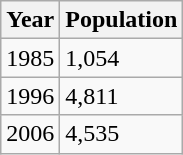<table class="wikitable">
<tr>
<th>Year</th>
<th>Population</th>
</tr>
<tr>
<td>1985</td>
<td>1,054</td>
</tr>
<tr>
<td>1996</td>
<td>4,811</td>
</tr>
<tr>
<td>2006</td>
<td>4,535</td>
</tr>
</table>
